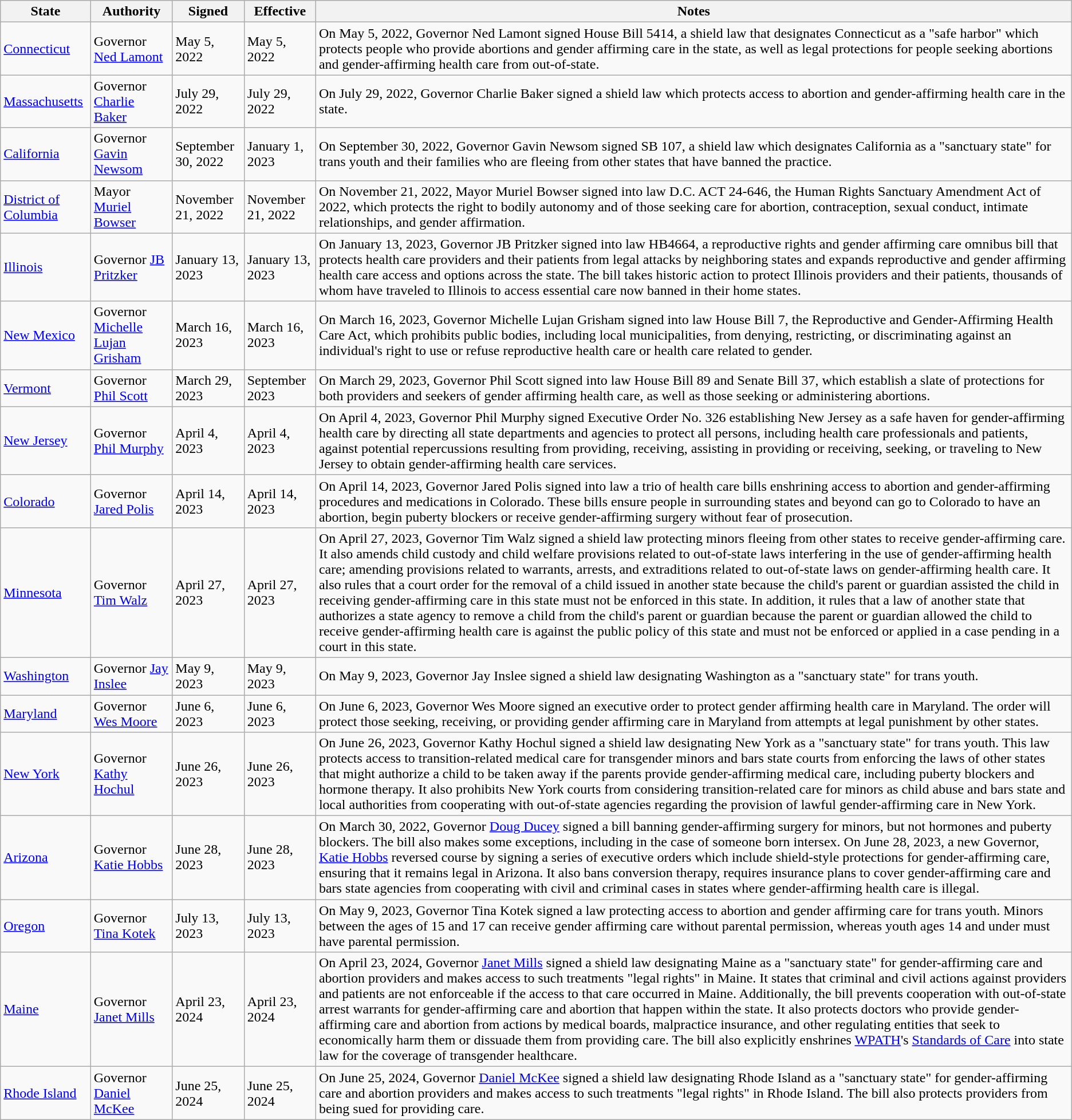<table class="wikitable sortable">
<tr>
<th>State</th>
<th>Authority</th>
<th>Signed</th>
<th>Effective</th>
<th>Notes</th>
</tr>
<tr>
<td><a href='#'>Connecticut</a></td>
<td>Governor <a href='#'>Ned Lamont</a></td>
<td>May 5, 2022</td>
<td>May 5, 2022</td>
<td>On May 5, 2022, Governor Ned Lamont signed House Bill 5414, a shield law that designates Connecticut as a "safe harbor" which protects people who provide abortions and gender affirming care in the state, as well as legal protections for people seeking abortions and gender-affirming health care from out-of-state.</td>
</tr>
<tr>
<td><a href='#'>Massachusetts</a></td>
<td>Governor <a href='#'>Charlie Baker</a></td>
<td>July 29, 2022</td>
<td>July 29, 2022</td>
<td>On July 29, 2022, Governor Charlie Baker signed a shield law which protects access to abortion and gender-affirming health care in the state.</td>
</tr>
<tr>
<td><a href='#'>California</a></td>
<td>Governor <a href='#'>Gavin Newsom</a></td>
<td>September 30, 2022</td>
<td>January 1, 2023</td>
<td>On September 30, 2022, Governor Gavin Newsom signed SB 107, a shield law which designates California as a "sanctuary state" for trans youth and their families who are fleeing from other states that have banned the practice.</td>
</tr>
<tr>
<td><a href='#'>District of Columbia</a></td>
<td>Mayor <a href='#'>Muriel Bowser</a></td>
<td>November 21, 2022</td>
<td>November 21, 2022</td>
<td>On November 21, 2022, Mayor Muriel Bowser signed into law D.C. ACT 24-646, the Human Rights Sanctuary Amendment Act of 2022, which protects the right to bodily autonomy and of those seeking care for abortion, contraception, sexual conduct, intimate relationships, and gender affirmation.</td>
</tr>
<tr>
<td><a href='#'>Illinois</a></td>
<td>Governor <a href='#'>JB Pritzker</a></td>
<td>January 13, 2023</td>
<td>January 13, 2023</td>
<td>On January 13, 2023, Governor JB Pritzker signed into law HB4664, a reproductive rights and gender affirming care omnibus bill that protects health care providers and their patients from legal attacks by neighboring states and expands reproductive and gender affirming health care access and options across the state. The bill takes historic action to protect Illinois providers and their patients, thousands of whom have traveled to Illinois to access essential care now banned in their home states.</td>
</tr>
<tr>
<td><a href='#'>New Mexico</a></td>
<td>Governor <a href='#'>Michelle Lujan Grisham</a></td>
<td>March 16, 2023</td>
<td>March 16, 2023</td>
<td>On March 16, 2023, Governor Michelle Lujan Grisham signed into law House Bill 7, the Reproductive and Gender-Affirming Health Care Act, which prohibits public bodies, including local municipalities, from denying, restricting, or discriminating against an individual's right to use or refuse reproductive health care or health care related to gender.</td>
</tr>
<tr>
<td><a href='#'>Vermont</a></td>
<td>Governor <a href='#'>Phil Scott</a></td>
<td>March 29, 2023</td>
<td>September 2023</td>
<td>On March 29, 2023, Governor Phil Scott signed into law House Bill 89 and Senate Bill 37, which establish a slate of protections for both providers and seekers of gender affirming health care, as well as those seeking or administering abortions.</td>
</tr>
<tr>
<td><a href='#'>New Jersey</a></td>
<td>Governor <a href='#'>Phil Murphy</a></td>
<td>April 4, 2023</td>
<td>April 4, 2023</td>
<td>On April 4, 2023, Governor Phil Murphy signed Executive Order No. 326 establishing New Jersey as a safe haven for gender-affirming health care by directing all state departments and agencies to protect all persons, including health care professionals and patients, against potential repercussions resulting from providing, receiving, assisting in providing or receiving, seeking, or traveling to New Jersey to obtain gender-affirming health care services.</td>
</tr>
<tr>
<td><a href='#'>Colorado</a></td>
<td>Governor <a href='#'>Jared Polis</a></td>
<td>April 14, 2023</td>
<td>April 14, 2023</td>
<td>On April 14, 2023, Governor Jared Polis signed into law a trio of health care bills enshrining access to abortion and gender-affirming procedures and medications in Colorado. These bills ensure people in surrounding states and beyond can go to Colorado to have an abortion, begin puberty blockers or receive gender-affirming surgery without fear of prosecution.</td>
</tr>
<tr>
<td><a href='#'>Minnesota</a></td>
<td>Governor <a href='#'>Tim Walz</a></td>
<td>April 27, 2023</td>
<td>April 27, 2023</td>
<td>On April 27, 2023, Governor Tim Walz signed a shield law protecting minors fleeing from other states to receive gender-affirming care. It also amends child custody and child welfare provisions related to out-of-state laws interfering in the use of gender-affirming health care; amending provisions related to warrants, arrests, and extraditions related to out-of-state laws on gender-affirming health care. It also rules that a court order for the removal of a child issued in another state because the child's parent or guardian assisted the child in receiving gender-affirming care in this state must not be enforced in this state. In addition, it rules that a law of another state that authorizes a state agency to remove a child from the child's parent or guardian because the parent or guardian allowed the child to receive gender-affirming health care is against the public policy of this state and must not be enforced or applied in a case pending in a court in this state.</td>
</tr>
<tr>
<td><a href='#'>Washington</a></td>
<td>Governor <a href='#'>Jay Inslee</a></td>
<td>May 9, 2023</td>
<td>May 9, 2023</td>
<td>On May 9, 2023, Governor Jay Inslee signed a shield law designating Washington as a "sanctuary state" for trans youth.</td>
</tr>
<tr>
<td><a href='#'>Maryland</a></td>
<td>Governor <a href='#'>Wes Moore</a></td>
<td>June 6, 2023</td>
<td>June 6, 2023</td>
<td>On June 6, 2023, Governor Wes Moore signed an executive order to protect gender affirming health care in Maryland. The order will protect those seeking, receiving, or providing gender affirming care in Maryland from attempts at legal punishment by other states.</td>
</tr>
<tr>
<td><a href='#'>New York</a></td>
<td>Governor <a href='#'>Kathy Hochul</a></td>
<td>June 26, 2023</td>
<td>June 26, 2023</td>
<td>On June 26, 2023, Governor Kathy Hochul signed a shield law designating New York as a "sanctuary state" for trans youth. This law protects access to transition-related medical care for transgender minors and bars state courts from enforcing the laws of other states that might authorize a child to be taken away if the parents provide gender-affirming medical care, including puberty blockers and hormone therapy. It also prohibits New York courts from considering transition-related care for minors as child abuse and bars state and local authorities from cooperating with out-of-state agencies regarding the provision of lawful gender-affirming care in New York.</td>
</tr>
<tr>
<td><a href='#'>Arizona</a></td>
<td>Governor <a href='#'>Katie Hobbs</a></td>
<td>June 28, 2023</td>
<td>June 28, 2023</td>
<td>On March 30, 2022, Governor <a href='#'>Doug Ducey</a> signed a bill banning gender-affirming surgery for minors, but not hormones and puberty blockers. The bill also makes some exceptions, including in the case of someone born intersex. On June 28, 2023, a new Governor, <a href='#'>Katie Hobbs</a> reversed course by signing a series of executive orders which include shield-style protections for gender-affirming care, ensuring that it remains legal in Arizona. It also bans conversion therapy, requires insurance plans to cover gender-affirming care and bars state agencies from cooperating with civil and criminal cases in states where gender-affirming health care is illegal.</td>
</tr>
<tr>
<td><a href='#'>Oregon</a></td>
<td>Governor <a href='#'>Tina Kotek</a></td>
<td>July 13, 2023</td>
<td>July 13, 2023</td>
<td>On May 9, 2023, Governor Tina Kotek signed a law protecting access to abortion and gender affirming care for trans youth. Minors between the ages of 15 and 17 can receive gender affirming care without parental permission, whereas youth ages 14 and under must have parental permission.</td>
</tr>
<tr>
<td><a href='#'>Maine</a></td>
<td>Governor <a href='#'>Janet Mills</a></td>
<td>April 23, 2024</td>
<td>April 23, 2024</td>
<td>On April 23, 2024, Governor <a href='#'>Janet Mills</a> signed a shield law designating Maine as a "sanctuary state" for gender-affirming care and abortion providers and makes access to such treatments "legal rights" in Maine. It states that criminal and civil actions against providers and patients are not enforceable if the access to that care occurred in Maine. Additionally, the bill prevents cooperation with out-of-state arrest warrants for gender-affirming care and abortion that happen within the state. It also protects doctors who provide gender-affirming care and abortion from actions by medical boards, malpractice insurance, and other regulating entities that seek to economically harm them or dissuade them from providing care. The bill also explicitly enshrines <a href='#'>WPATH</a>'s <a href='#'>Standards of Care</a> into state law for the coverage of transgender healthcare.</td>
</tr>
<tr>
<td><a href='#'>Rhode Island</a></td>
<td>Governor <a href='#'>Daniel McKee</a></td>
<td>June 25, 2024</td>
<td>June 25, 2024</td>
<td>On June 25, 2024, Governor <a href='#'>Daniel McKee</a> signed a shield law designating Rhode Island as a "sanctuary state" for gender-affirming care and abortion providers and makes access to such treatments "legal rights" in Rhode Island. The bill also protects providers from being sued for providing care.</td>
</tr>
</table>
